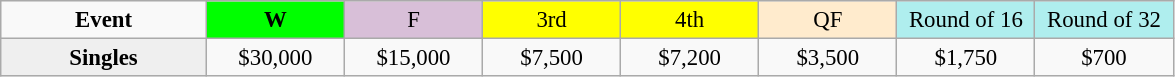<table class=wikitable style=font-size:95%;text-align:center>
<tr>
<td style="width:130px"><strong>Event</strong></td>
<td style="width:85px; background:lime"><strong>W</strong></td>
<td style="width:85px; background:thistle">F</td>
<td style="width:85px; background:#ffff00">3rd</td>
<td style="width:85px; background:#ffff00">4th</td>
<td style="width:85px; background:#ffebcd">QF</td>
<td style="width:85px; background:#afeeee">Round of 16</td>
<td style="width:85px; background:#afeeee">Round of 32</td>
</tr>
<tr>
<th style=background:#efefef>Singles </th>
<td>$30,000</td>
<td>$15,000</td>
<td>$7,500</td>
<td>$7,200</td>
<td>$3,500</td>
<td>$1,750</td>
<td>$700</td>
</tr>
</table>
